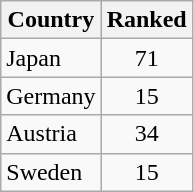<table class="wikitable sortable">
<tr>
<th>Country</th>
<th>Ranked</th>
</tr>
<tr>
<td>Japan</td>
<td style="text-align:center;">71</td>
</tr>
<tr>
<td>Germany</td>
<td style="text-align:center;">15</td>
</tr>
<tr>
<td>Austria</td>
<td style="text-align:center;">34</td>
</tr>
<tr>
<td>Sweden</td>
<td style="text-align:center;">15</td>
</tr>
</table>
